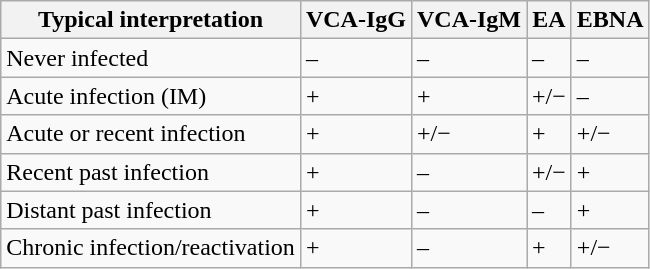<table class="wikitable floatright">
<tr>
<th>Typical interpretation</th>
<th>VCA-IgG</th>
<th>VCA-IgM</th>
<th>EA</th>
<th>EBNA</th>
</tr>
<tr>
<td>Never infected</td>
<td>–</td>
<td>–</td>
<td>–</td>
<td>–</td>
</tr>
<tr>
<td>Acute infection (IM)</td>
<td>+</td>
<td>+</td>
<td>+/−</td>
<td>–</td>
</tr>
<tr>
<td>Acute or recent infection</td>
<td>+</td>
<td>+/−</td>
<td>+</td>
<td>+/−</td>
</tr>
<tr>
<td>Recent past infection</td>
<td>+</td>
<td>–</td>
<td>+/−</td>
<td>+</td>
</tr>
<tr>
<td>Distant past infection</td>
<td>+</td>
<td>–</td>
<td>–</td>
<td>+</td>
</tr>
<tr>
<td>Chronic infection/reactivation</td>
<td>+</td>
<td>–</td>
<td>+</td>
<td>+/−</td>
</tr>
</table>
